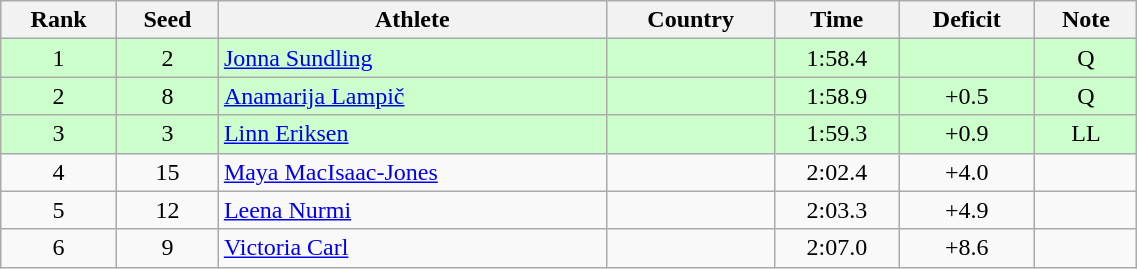<table class="wikitable sortable" style="text-align:center" width=60%>
<tr>
<th>Rank</th>
<th>Seed</th>
<th>Athlete</th>
<th>Country</th>
<th>Time</th>
<th data-sort-type=number>Deficit</th>
<th>Note</th>
</tr>
<tr bgcolor=ccffcc>
<td>1</td>
<td>2</td>
<td align=left><a href='#'>Jonna Sundling</a></td>
<td align=left></td>
<td>1:58.4</td>
<td></td>
<td>Q</td>
</tr>
<tr bgcolor=ccffcc>
<td>2</td>
<td>8</td>
<td align=left><a href='#'>Anamarija Lampič</a></td>
<td align=left></td>
<td>1:58.9</td>
<td>+0.5</td>
<td>Q</td>
</tr>
<tr bgcolor=ccffcc>
<td>3</td>
<td>3</td>
<td align=left><a href='#'>Linn Eriksen</a></td>
<td align=left></td>
<td>1:59.3</td>
<td>+0.9</td>
<td>LL</td>
</tr>
<tr>
<td>4</td>
<td>15</td>
<td align=left><a href='#'>Maya MacIsaac-Jones</a></td>
<td align=left></td>
<td>2:02.4</td>
<td>+4.0</td>
<td></td>
</tr>
<tr>
<td>5</td>
<td>12</td>
<td align=left><a href='#'>Leena Nurmi</a></td>
<td align=left></td>
<td>2:03.3</td>
<td>+4.9</td>
<td></td>
</tr>
<tr>
<td>6</td>
<td>9</td>
<td align=left><a href='#'>Victoria Carl</a></td>
<td align=left></td>
<td>2:07.0</td>
<td>+8.6</td>
<td></td>
</tr>
</table>
